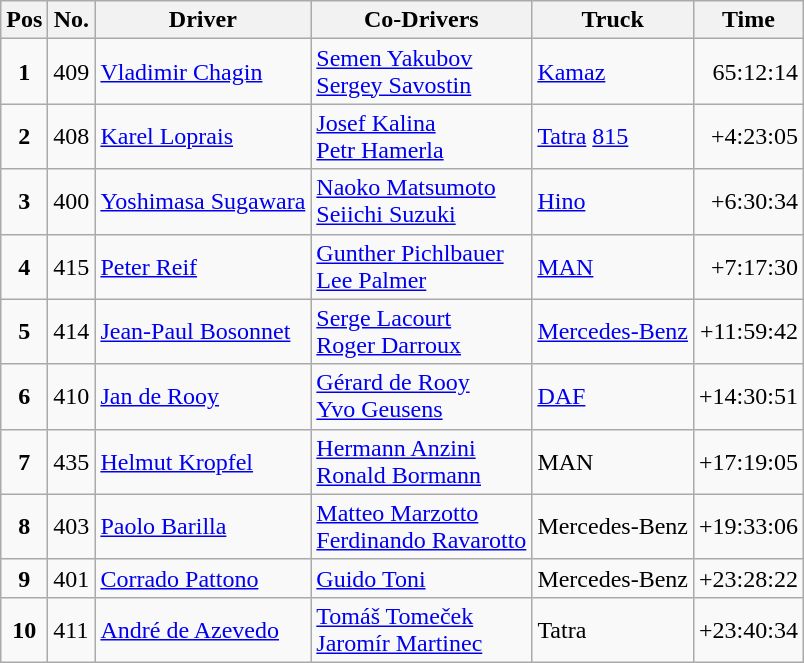<table class="wikitable">
<tr>
<th>Pos</th>
<th>No.</th>
<th>Driver</th>
<th>Co-Drivers</th>
<th>Truck</th>
<th>Time</th>
</tr>
<tr>
<td align=center><strong>1</strong></td>
<td>409</td>
<td> <a href='#'>Vladimir Chagin</a></td>
<td> <a href='#'>Semen Yakubov</a><br> <a href='#'>Sergey Savostin</a></td>
<td><a href='#'>Kamaz</a></td>
<td align="right">65:12:14</td>
</tr>
<tr>
<td align=center><strong>2</strong></td>
<td>408</td>
<td> <a href='#'>Karel Loprais</a></td>
<td> <a href='#'>Josef Kalina</a><br> <a href='#'>Petr Hamerla</a></td>
<td><a href='#'>Tatra</a> <a href='#'>815</a></td>
<td align="right">+4:23:05</td>
</tr>
<tr>
<td align=center><strong>3</strong></td>
<td>400</td>
<td> <a href='#'>Yoshimasa Sugawara</a></td>
<td> <a href='#'>Naoko Matsumoto</a><br> <a href='#'>Seiichi Suzuki</a></td>
<td><a href='#'>Hino</a></td>
<td align="right">+6:30:34</td>
</tr>
<tr>
<td align=center><strong>4</strong></td>
<td>415</td>
<td> <a href='#'>Peter Reif</a></td>
<td> <a href='#'>Gunther Pichlbauer</a><br> <a href='#'>Lee Palmer</a></td>
<td><a href='#'>MAN</a></td>
<td align="right">+7:17:30</td>
</tr>
<tr>
<td align=center><strong>5</strong></td>
<td>414</td>
<td> <a href='#'>Jean-Paul Bosonnet</a></td>
<td> <a href='#'>Serge Lacourt</a><br> <a href='#'>Roger Darroux</a></td>
<td><a href='#'>Mercedes-Benz</a></td>
<td align=right>+11:59:42</td>
</tr>
<tr>
<td align=center><strong>6</strong></td>
<td>410</td>
<td> <a href='#'>Jan de Rooy</a></td>
<td> <a href='#'>Gérard de Rooy</a><br> <a href='#'>Yvo Geusens</a></td>
<td><a href='#'>DAF</a></td>
<td align="right">+14:30:51</td>
</tr>
<tr>
<td align=center><strong>7</strong></td>
<td>435</td>
<td> <a href='#'>Helmut Kropfel</a></td>
<td> <a href='#'>Hermann Anzini</a><br> <a href='#'>Ronald Bormann</a></td>
<td>MAN</td>
<td align="right">+17:19:05</td>
</tr>
<tr>
<td align=center><strong>8</strong></td>
<td>403</td>
<td> <a href='#'>Paolo Barilla</a></td>
<td> <a href='#'>Matteo Marzotto</a><br> <a href='#'>Ferdinando Ravarotto</a></td>
<td>Mercedes-Benz</td>
<td align="right">+19:33:06</td>
</tr>
<tr>
<td align=center><strong>9</strong></td>
<td>401</td>
<td> <a href='#'>Corrado Pattono</a></td>
<td> <a href='#'>Guido Toni</a></td>
<td>Mercedes-Benz</td>
<td align="right">+23:28:22</td>
</tr>
<tr>
<td align=center><strong>10</strong></td>
<td>411</td>
<td> <a href='#'>André de Azevedo</a></td>
<td> <a href='#'>Tomáš Tomeček</a><br> <a href='#'>Jaromír Martinec</a></td>
<td>Tatra</td>
<td align="right">+23:40:34</td>
</tr>
</table>
